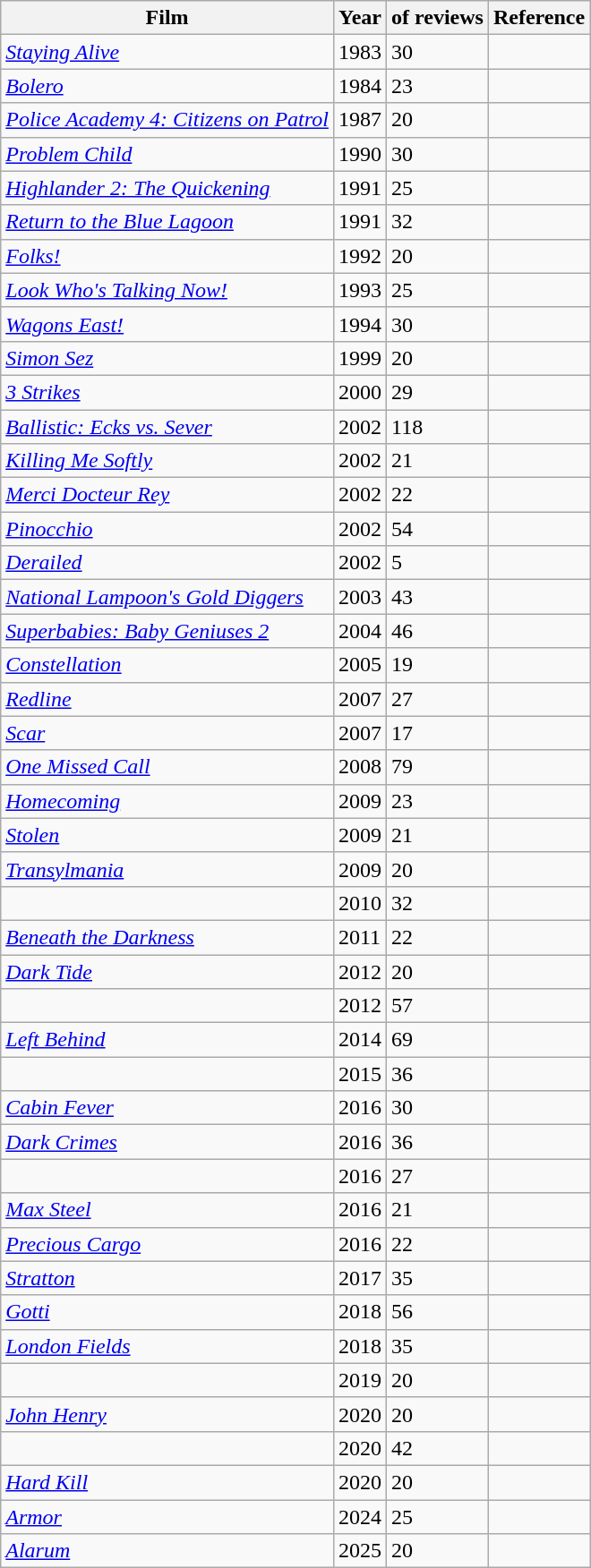<table class="wikitable sortable" border="1">
<tr>
<th scope="col">Film</th>
<th scope="col">Year</th>
<th scope="col"> of reviews</th>
<th scope="col" class="unsortable">Reference</th>
</tr>
<tr>
<td><em><a href='#'>Staying Alive</a></em></td>
<td>1983</td>
<td>30</td>
<td></td>
</tr>
<tr>
<td><em><a href='#'>Bolero</a></em></td>
<td>1984</td>
<td>23</td>
<td></td>
</tr>
<tr>
<td><em><a href='#'>Police Academy 4: Citizens on Patrol</a></em></td>
<td>1987</td>
<td>20</td>
<td></td>
</tr>
<tr>
<td><em><a href='#'>Problem Child</a></em></td>
<td>1990</td>
<td>30</td>
<td></td>
</tr>
<tr>
<td><em><a href='#'>Highlander 2: The Quickening</a></em></td>
<td>1991</td>
<td>25</td>
<td></td>
</tr>
<tr>
<td><em><a href='#'>Return to the Blue Lagoon</a></em></td>
<td>1991</td>
<td>32</td>
<td></td>
</tr>
<tr>
<td><em><a href='#'>Folks!</a></em></td>
<td>1992</td>
<td>20</td>
<td></td>
</tr>
<tr>
<td><em><a href='#'>Look Who's Talking Now!</a></em></td>
<td>1993</td>
<td>25</td>
<td></td>
</tr>
<tr>
<td><em><a href='#'>Wagons East!</a></em></td>
<td>1994</td>
<td>30</td>
<td></td>
</tr>
<tr>
<td><em><a href='#'>Simon Sez</a></em></td>
<td>1999</td>
<td>20</td>
<td></td>
</tr>
<tr>
<td><em><a href='#'>3 Strikes</a></em></td>
<td>2000</td>
<td>29</td>
<td></td>
</tr>
<tr>
<td><em><a href='#'>Ballistic: Ecks vs. Sever</a></em></td>
<td>2002</td>
<td>118</td>
<td></td>
</tr>
<tr>
<td><em><a href='#'>Killing Me Softly</a></em></td>
<td>2002</td>
<td>21</td>
<td></td>
</tr>
<tr>
<td><em><a href='#'>Merci Docteur Rey</a></em></td>
<td>2002</td>
<td>22</td>
<td></td>
</tr>
<tr>
<td><em><a href='#'>Pinocchio</a></em></td>
<td>2002</td>
<td>54</td>
<td></td>
</tr>
<tr>
<td><em><a href='#'>Derailed</a></em></td>
<td>2002</td>
<td>5</td>
<td></td>
</tr>
<tr>
<td><em><a href='#'>National Lampoon's Gold Diggers</a></em></td>
<td>2003</td>
<td>43</td>
<td></td>
</tr>
<tr>
<td><em><a href='#'>Superbabies: Baby Geniuses 2</a></em></td>
<td>2004</td>
<td>46</td>
<td></td>
</tr>
<tr>
<td><em><a href='#'>Constellation</a></em></td>
<td>2005</td>
<td>19</td>
<td></td>
</tr>
<tr>
<td><em><a href='#'>Redline</a></em></td>
<td>2007</td>
<td>27</td>
<td></td>
</tr>
<tr>
<td><em><a href='#'>Scar</a></em></td>
<td>2007</td>
<td>17</td>
<td></td>
</tr>
<tr>
<td><em><a href='#'>One Missed Call</a></em></td>
<td>2008</td>
<td>79</td>
<td></td>
</tr>
<tr>
<td><em><a href='#'>Homecoming</a></em></td>
<td>2009</td>
<td>23</td>
<td></td>
</tr>
<tr>
<td><em><a href='#'>Stolen</a></em></td>
<td>2009</td>
<td>21</td>
<td></td>
</tr>
<tr>
<td><em><a href='#'>Transylmania</a></em></td>
<td>2009</td>
<td>20</td>
<td></td>
</tr>
<tr>
<td><em></em></td>
<td>2010</td>
<td>32</td>
<td></td>
</tr>
<tr>
<td><em><a href='#'>Beneath the Darkness</a></em></td>
<td>2011</td>
<td>22</td>
<td></td>
</tr>
<tr>
<td><em><a href='#'>Dark Tide</a></em></td>
<td>2012</td>
<td>20</td>
<td></td>
</tr>
<tr>
<td><em></em></td>
<td>2012</td>
<td>57</td>
<td></td>
</tr>
<tr>
<td><em><a href='#'>Left Behind</a></em></td>
<td>2014</td>
<td>69</td>
<td></td>
</tr>
<tr>
<td><em></em></td>
<td>2015</td>
<td>36</td>
<td></td>
</tr>
<tr>
<td><em><a href='#'>Cabin Fever</a></em></td>
<td>2016</td>
<td>30</td>
<td></td>
</tr>
<tr>
<td><em><a href='#'>Dark Crimes</a></em></td>
<td>2016</td>
<td>36</td>
<td></td>
</tr>
<tr>
<td><em></em></td>
<td>2016</td>
<td>27</td>
<td></td>
</tr>
<tr>
<td><em><a href='#'>Max Steel</a></em></td>
<td>2016</td>
<td>21</td>
<td></td>
</tr>
<tr>
<td><em><a href='#'>Precious Cargo</a></em></td>
<td>2016</td>
<td>22</td>
<td></td>
</tr>
<tr>
<td><em><a href='#'>Stratton</a></em></td>
<td>2017</td>
<td>35</td>
<td></td>
</tr>
<tr>
<td><em><a href='#'>Gotti</a></em></td>
<td>2018</td>
<td>56</td>
<td></td>
</tr>
<tr>
<td><em><a href='#'>London Fields</a></em></td>
<td>2018</td>
<td>35</td>
<td></td>
</tr>
<tr>
<td><em></em></td>
<td>2019</td>
<td>20</td>
<td></td>
</tr>
<tr>
<td><em><a href='#'>John Henry</a></em></td>
<td>2020</td>
<td>20</td>
<td></td>
</tr>
<tr>
<td><em></em></td>
<td>2020</td>
<td>42</td>
<td></td>
</tr>
<tr>
<td><em><a href='#'>Hard Kill</a></em></td>
<td>2020</td>
<td>20</td>
<td></td>
</tr>
<tr>
<td><em><a href='#'>Armor</a></em></td>
<td>2024</td>
<td>25</td>
<td></td>
</tr>
<tr>
<td><em><a href='#'>Alarum</a></em></td>
<td>2025</td>
<td>20</td>
<td></td>
</tr>
</table>
